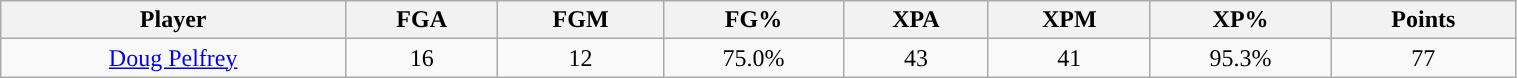<table class="wikitable" style="text-align:center;" width="80%">
<tr>
<th>Player</th>
<th>FGA</th>
<th>FGM</th>
<th>FG%</th>
<th>XPA</th>
<th>XPM</th>
<th>XP%</th>
<th>Points</th>
</tr>
<tr align="center" bgcolor="">
<td><a href='#'>Doug Pelfrey</a></td>
<td>16</td>
<td>12</td>
<td>75.0%</td>
<td>43</td>
<td>41</td>
<td>95.3%</td>
<td>77</td>
</tr>
</table>
